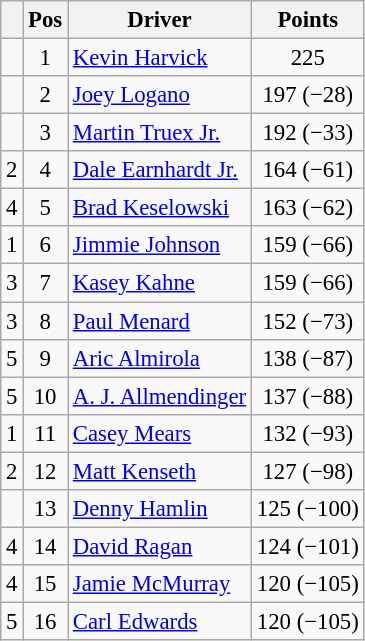<table class="wikitable" style="font-size: 95%;">
<tr>
<th></th>
<th>Pos</th>
<th>Driver</th>
<th>Points</th>
</tr>
<tr>
<td align="left"></td>
<td style="text-align:center;">1</td>
<td><a href='#'>Kevin Harvick</a></td>
<td style="text-align:center;">225</td>
</tr>
<tr>
<td align="left"></td>
<td style="text-align:center;">2</td>
<td><a href='#'>Joey Logano</a></td>
<td style="text-align:center;">197 (−28)</td>
</tr>
<tr>
<td align="left"></td>
<td style="text-align:center;">3</td>
<td><a href='#'>Martin Truex Jr.</a></td>
<td style="text-align:center;">192 (−33)</td>
</tr>
<tr>
<td align="left"> 2</td>
<td style="text-align:center;">4</td>
<td><a href='#'>Dale Earnhardt Jr.</a></td>
<td style="text-align:center;">164 (−61)</td>
</tr>
<tr>
<td align="left"> 4</td>
<td style="text-align:center;">5</td>
<td><a href='#'>Brad Keselowski</a></td>
<td style="text-align:center;">163 (−62)</td>
</tr>
<tr>
<td align="left"> 1</td>
<td style="text-align:center;">6</td>
<td><a href='#'>Jimmie Johnson</a></td>
<td style="text-align:center;">159 (−66)</td>
</tr>
<tr>
<td align="left"> 3</td>
<td style="text-align:center;">7</td>
<td><a href='#'>Kasey Kahne</a></td>
<td style="text-align:center;">159 (−66)</td>
</tr>
<tr>
<td align="left"> 3</td>
<td style="text-align:center;">8</td>
<td><a href='#'>Paul Menard</a></td>
<td style="text-align:center;">152 (−73)</td>
</tr>
<tr>
<td align="left"> 5</td>
<td style="text-align:center;">9</td>
<td><a href='#'>Aric Almirola</a></td>
<td style="text-align:center;">138 (−87)</td>
</tr>
<tr>
<td align="left"> 5</td>
<td style="text-align:center;">10</td>
<td><a href='#'>A. J. Allmendinger</a></td>
<td style="text-align:center;">137 (−88)</td>
</tr>
<tr>
<td align="left"> 1</td>
<td style="text-align:center;">11</td>
<td><a href='#'>Casey Mears</a></td>
<td style="text-align:center;">132 (−93)</td>
</tr>
<tr>
<td align="left"> 2</td>
<td style="text-align:center;">12</td>
<td><a href='#'>Matt Kenseth</a></td>
<td style="text-align:center;">127 (−98)</td>
</tr>
<tr>
<td align="left"></td>
<td style="text-align:center;">13</td>
<td><a href='#'>Denny Hamlin</a></td>
<td style="text-align:center;">125 (−100)</td>
</tr>
<tr>
<td align="left"> 4</td>
<td style="text-align:center;">14</td>
<td><a href='#'>David Ragan</a></td>
<td style="text-align:center;">124 (−101)</td>
</tr>
<tr>
<td align="left"> 4</td>
<td style="text-align:center;">15</td>
<td><a href='#'>Jamie McMurray</a></td>
<td style="text-align:center;">120 (−105)</td>
</tr>
<tr>
<td align="left"> 5</td>
<td style="text-align:center;">16</td>
<td><a href='#'>Carl Edwards</a></td>
<td style="text-align:center;">120 (−105)</td>
</tr>
</table>
